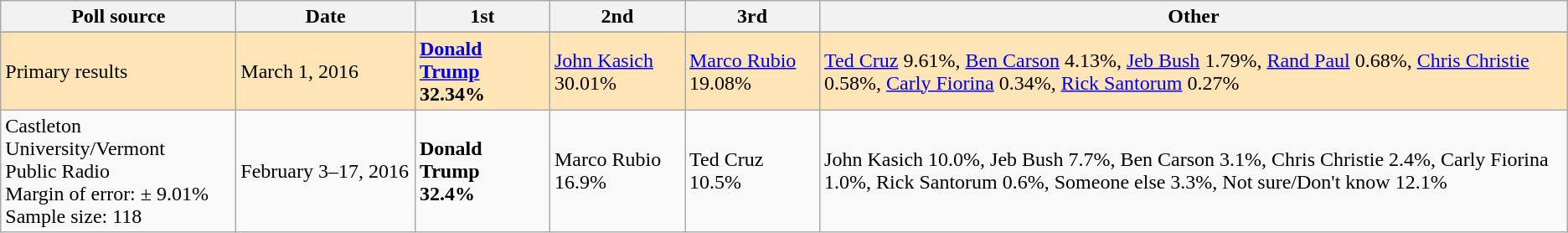<table class="wikitable">
<tr>
<th style="width:180px;">Poll source</th>
<th style="width:135px;">Date</th>
<th style="width:100px;">1st</th>
<th style="width:100px;">2nd</th>
<th style="width:100px;">3rd</th>
<th>Other</th>
</tr>
<tr>
</tr>
<tr>
</tr>
<tr style="background:Moccasin;">
<td>Primary results</td>
<td>March 1, 2016</td>
<td><strong><a href='#'>Donald Trump</a><br>32.34%</strong></td>
<td><a href='#'>John Kasich</a><br>30.01%</td>
<td><a href='#'>Marco Rubio</a><br>19.08%</td>
<td><a href='#'>Ted Cruz</a> 9.61%, <a href='#'>Ben Carson</a> 4.13%, <a href='#'>Jeb Bush</a> 1.79%, <a href='#'>Rand Paul</a> 0.68%, <a href='#'>Chris Christie</a> 0.58%, <a href='#'>Carly Fiorina</a> 0.34%, <a href='#'>Rick Santorum</a> 0.27%</td>
</tr>
<tr>
<td>Castleton University/Vermont<br>Public Radio<br>Margin of error: ± 9.01%
Sample size: 118</td>
<td>February 3–17, 2016</td>
<td><strong>Donald Trump<br>32.4%</strong></td>
<td>Marco Rubio<br>16.9%</td>
<td>Ted Cruz<br>10.5%</td>
<td>John Kasich 10.0%, Jeb Bush 7.7%, Ben Carson 3.1%, Chris Christie 2.4%, Carly Fiorina 1.0%, Rick Santorum 0.6%, Someone else 3.3%, Not sure/Don't know 12.1%</td>
</tr>
</table>
